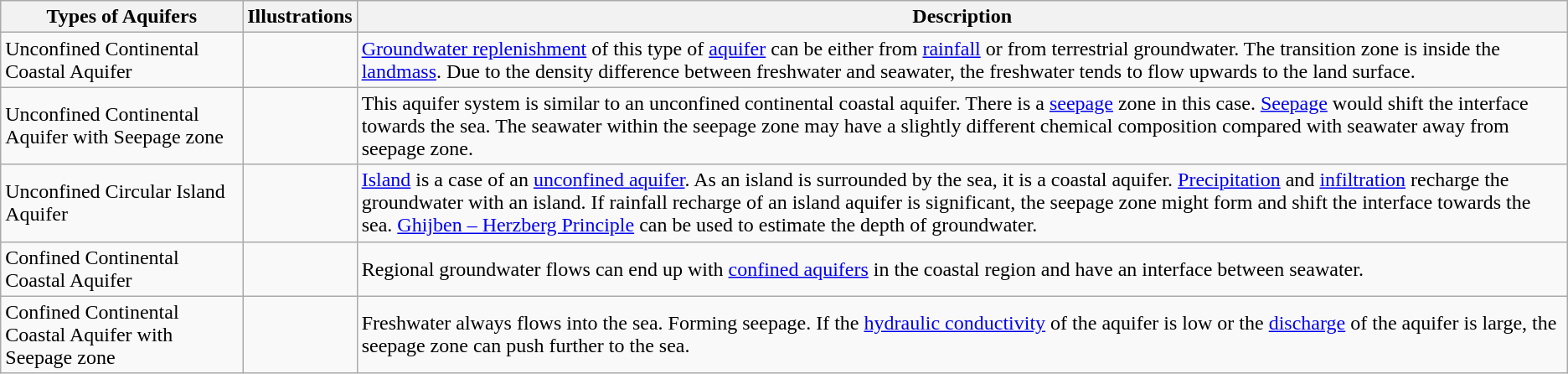<table class="wikitable">
<tr>
<th>Types of Aquifers</th>
<th>Illustrations</th>
<th>Description</th>
</tr>
<tr>
<td>Unconfined Continental Coastal Aquifer</td>
<td></td>
<td><a href='#'>Groundwater replenishment</a> of this type of <a href='#'>aquifer</a> can be either from <a href='#'>rainfall</a> or from terrestrial groundwater. The transition zone is inside the <a href='#'>landmass</a>. Due to the density difference between freshwater and seawater, the freshwater tends to flow upwards to the land surface.</td>
</tr>
<tr>
<td>Unconfined Continental Aquifer with Seepage zone</td>
<td></td>
<td>This aquifer system is similar to an unconfined continental coastal aquifer. There is a <a href='#'>seepage</a> zone in this case. <a href='#'>Seepage</a> would shift the interface towards the sea. The seawater within the seepage zone may have a slightly different chemical composition compared with seawater away from seepage zone.</td>
</tr>
<tr>
<td>Unconfined Circular Island Aquifer</td>
<td></td>
<td><a href='#'>Island</a> is a case of an <a href='#'>unconfined aquifer</a>. As an island is surrounded by the sea, it is a coastal aquifer. <a href='#'>Precipitation</a> and <a href='#'>infiltration</a> recharge the groundwater with an island. If rainfall recharge of an island aquifer is significant, the seepage zone might form and shift the interface towards the sea. <a href='#'>Ghijben – Herzberg Principle</a> can be used to estimate the depth of groundwater.</td>
</tr>
<tr>
<td>Confined Continental Coastal Aquifer</td>
<td></td>
<td>Regional groundwater flows can end up with <a href='#'>confined aquifers</a> in the coastal region and have an interface between seawater.</td>
</tr>
<tr>
<td>Confined Continental Coastal Aquifer with Seepage zone</td>
<td></td>
<td>Freshwater always flows into the sea. Forming seepage. If the <a href='#'>hydraulic conductivity</a> of the aquifer is low or the <a href='#'>discharge</a> of the aquifer is large, the seepage zone can push further to the sea.</td>
</tr>
</table>
